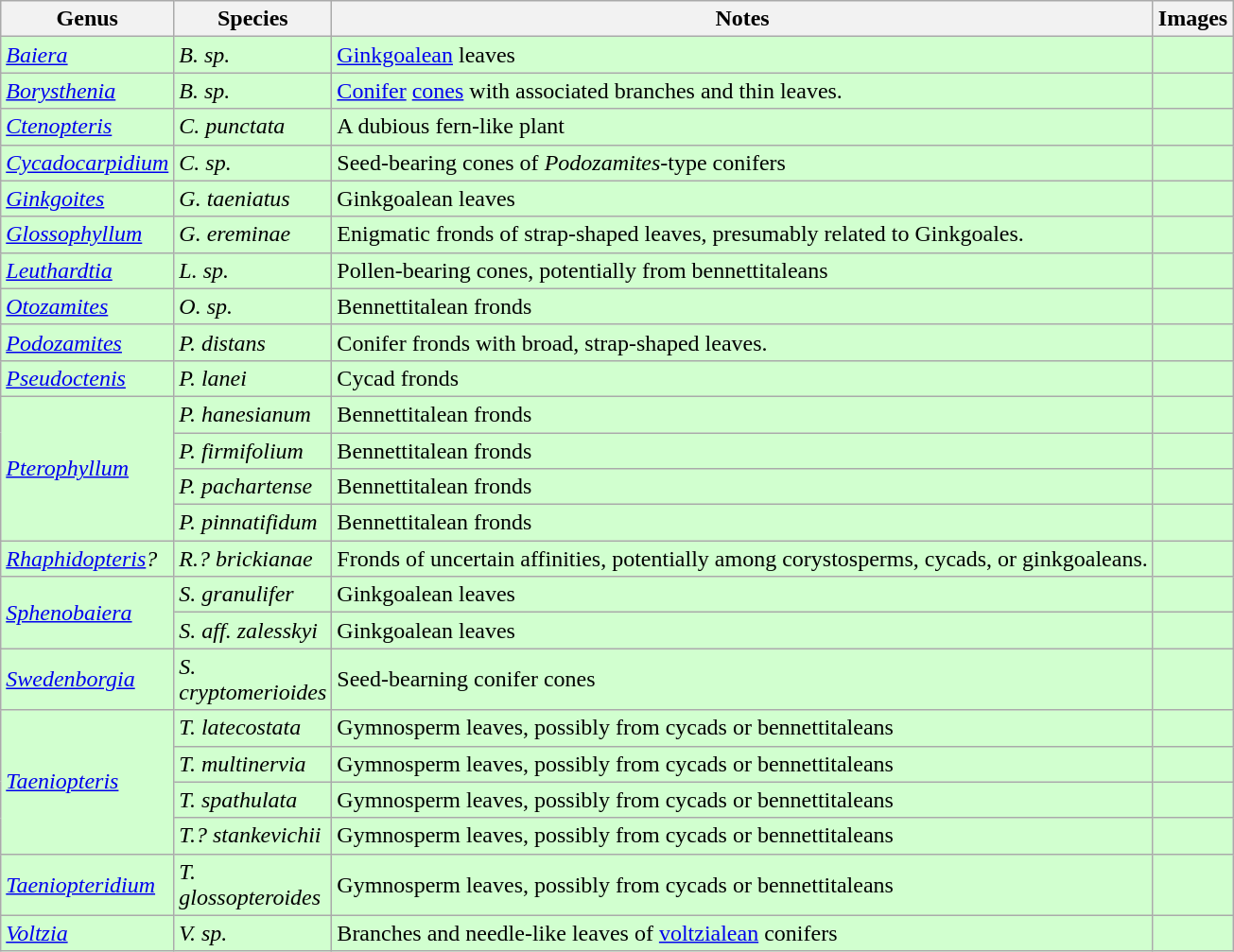<table class="wikitable sortable">
<tr>
<th>Genus</th>
<th width="100px">Species</th>
<th>Notes</th>
<th>Images</th>
</tr>
<tr>
<td style="background:#D1FFCF;"><em><a href='#'>Baiera</a></em></td>
<td style="background:#D1FFCF;"><em>B. sp.</em></td>
<td style="background:#D1FFCF;"><a href='#'>Ginkgoalean</a> leaves</td>
<td style="background:#D1FFCF;"></td>
</tr>
<tr>
<td style="background:#D1FFCF;"><em><a href='#'>Borysthenia</a></em></td>
<td style="background:#D1FFCF;"><em>B. sp.</em></td>
<td style="background:#D1FFCF;"><a href='#'>Conifer</a> <a href='#'>cones</a> with associated branches and thin leaves.</td>
<td style="background:#D1FFCF;"></td>
</tr>
<tr>
<td style="background:#D1FFCF;"><em><a href='#'>Ctenopteris</a></em></td>
<td style="background:#D1FFCF;"><em>C. punctata</em></td>
<td style="background:#D1FFCF;">A dubious fern-like plant</td>
<td style="background:#D1FFCF;"></td>
</tr>
<tr>
<td style="background:#D1FFCF;"><em><a href='#'>Cycadocarpidium</a></em></td>
<td style="background:#D1FFCF;"><em>C. sp.</em></td>
<td style="background:#D1FFCF;">Seed-bearing cones of <em>Podozamites</em>-type conifers</td>
<td style="background:#D1FFCF;"></td>
</tr>
<tr>
<td style="background:#D1FFCF;"><em><a href='#'>Ginkgoites</a></em></td>
<td style="background:#D1FFCF;"><em>G. taeniatus</em></td>
<td style="background:#D1FFCF;">Ginkgoalean leaves</td>
<td style="background:#D1FFCF;"></td>
</tr>
<tr>
<td style="background:#D1FFCF;"><em><a href='#'>Glossophyllum</a></em></td>
<td style="background:#D1FFCF;"><em>G. ereminae</em></td>
<td style="background:#D1FFCF;">Enigmatic fronds of strap-shaped leaves, presumably related to Ginkgoales.</td>
<td style="background:#D1FFCF;"></td>
</tr>
<tr>
<td style="background:#D1FFCF;"><em><a href='#'>Leuthardtia</a></em></td>
<td style="background:#D1FFCF;"><em>L. sp.</em></td>
<td style="background:#D1FFCF;">Pollen-bearing cones, potentially from bennettitaleans</td>
<td style="background:#D1FFCF;"></td>
</tr>
<tr>
<td style="background:#D1FFCF;"><em><a href='#'>Otozamites</a></em></td>
<td style="background:#D1FFCF;"><em>O. sp.</em></td>
<td style="background:#D1FFCF;">Bennettitalean fronds</td>
<td style="background:#D1FFCF;"></td>
</tr>
<tr>
<td style="background:#D1FFCF;"><em><a href='#'>Podozamites</a></em></td>
<td style="background:#D1FFCF;"><em>P. distans</em></td>
<td style="background:#D1FFCF;">Conifer fronds with broad, strap-shaped leaves.</td>
<td style="background:#D1FFCF;"></td>
</tr>
<tr>
<td style="background:#D1FFCF;"><em><a href='#'>Pseudoctenis</a></em></td>
<td style="background:#D1FFCF;"><em>P. lanei</em></td>
<td style="background:#D1FFCF;">Cycad fronds</td>
<td style="background:#D1FFCF;"></td>
</tr>
<tr>
<td rowspan="4" style="background:#D1FFCF;"><em><a href='#'>Pterophyllum</a></em></td>
<td style="background:#D1FFCF;"><em>P. hanesianum</em></td>
<td style="background:#D1FFCF;">Bennettitalean fronds</td>
<td style="background:#D1FFCF;"></td>
</tr>
<tr>
<td style="background:#D1FFCF;"><em>P. firmifolium</em></td>
<td style="background:#D1FFCF;">Bennettitalean fronds</td>
<td style="background:#D1FFCF;"></td>
</tr>
<tr>
<td style="background:#D1FFCF;"><em>P. pachartense</em></td>
<td style="background:#D1FFCF;">Bennettitalean fronds</td>
<td style="background:#D1FFCF;"></td>
</tr>
<tr>
<td style="background:#D1FFCF;"><em>P. pinnatifidum</em></td>
<td style="background:#D1FFCF;">Bennettitalean fronds</td>
<td style="background:#D1FFCF;"></td>
</tr>
<tr>
<td style="background:#D1FFCF;"><em><a href='#'>Rhaphidopteris</a>?</em></td>
<td style="background:#D1FFCF;"><em>R.? brickianae</em></td>
<td style="background:#D1FFCF;">Fronds of uncertain affinities, potentially among corystosperms, cycads, or ginkgoaleans.</td>
<td style="background:#D1FFCF;"></td>
</tr>
<tr>
<td rowspan="2" style="background:#D1FFCF;"><em><a href='#'>Sphenobaiera</a></em></td>
<td style="background:#D1FFCF;"><em>S. granulifer</em></td>
<td style="background:#D1FFCF;">Ginkgoalean leaves</td>
<td style="background:#D1FFCF;"></td>
</tr>
<tr>
<td style="background:#D1FFCF;"><em>S. aff. zalesskyi</em></td>
<td style="background:#D1FFCF;">Ginkgoalean leaves</td>
<td style="background:#D1FFCF;"></td>
</tr>
<tr>
<td style="background:#D1FFCF;"><em><a href='#'>Swedenborgia</a></em></td>
<td style="background:#D1FFCF;"><em>S. cryptomerioides</em></td>
<td style="background:#D1FFCF;">Seed-bearning conifer cones</td>
<td style="background:#D1FFCF;"></td>
</tr>
<tr>
<td rowspan="4" style="background:#D1FFCF;"><em><a href='#'>Taeniopteris</a></em></td>
<td style="background:#D1FFCF;"><em>T. latecostata</em></td>
<td style="background:#D1FFCF;">Gymnosperm leaves, possibly from cycads or bennettitaleans</td>
<td style="background:#D1FFCF;"></td>
</tr>
<tr>
<td style="background:#D1FFCF;"><em>T. multinervia</em></td>
<td style="background:#D1FFCF;">Gymnosperm leaves, possibly from cycads or bennettitaleans</td>
<td style="background:#D1FFCF;"></td>
</tr>
<tr>
<td style="background:#D1FFCF;"><em>T. spathulata</em></td>
<td style="background:#D1FFCF;">Gymnosperm leaves, possibly from cycads or bennettitaleans</td>
<td style="background:#D1FFCF;"></td>
</tr>
<tr>
<td style="background:#D1FFCF;"><em>T.? stankevichii</em></td>
<td style="background:#D1FFCF;">Gymnosperm leaves, possibly from cycads or bennettitaleans</td>
<td style="background:#D1FFCF;"></td>
</tr>
<tr>
<td style="background:#D1FFCF;"><em><a href='#'>Taeniopteridium</a></em></td>
<td style="background:#D1FFCF;"><em>T. glossopteroides</em></td>
<td style="background:#D1FFCF;">Gymnosperm leaves, possibly from cycads or bennettitaleans</td>
<td style="background:#D1FFCF;"></td>
</tr>
<tr>
<td style="background:#D1FFCF;"><em><a href='#'>Voltzia</a></em></td>
<td style="background:#D1FFCF;"><em>V. sp.</em></td>
<td style="background:#D1FFCF;">Branches and needle-like leaves of <a href='#'>voltzialean</a> conifers</td>
<td style="background:#D1FFCF;"></td>
</tr>
</table>
